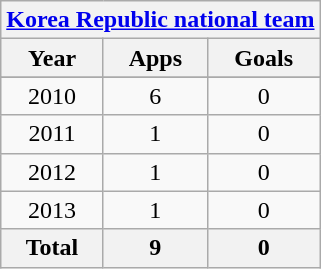<table class="wikitable" style="text-align:center">
<tr>
<th colspan=3><a href='#'>Korea Republic national team</a></th>
</tr>
<tr>
<th>Year</th>
<th>Apps</th>
<th>Goals</th>
</tr>
<tr>
</tr>
<tr>
<td>2010</td>
<td>6</td>
<td>0</td>
</tr>
<tr>
<td>2011</td>
<td>1</td>
<td>0</td>
</tr>
<tr>
<td>2012</td>
<td>1</td>
<td>0</td>
</tr>
<tr>
<td>2013</td>
<td>1</td>
<td>0</td>
</tr>
<tr>
<th>Total</th>
<th>9</th>
<th>0</th>
</tr>
</table>
